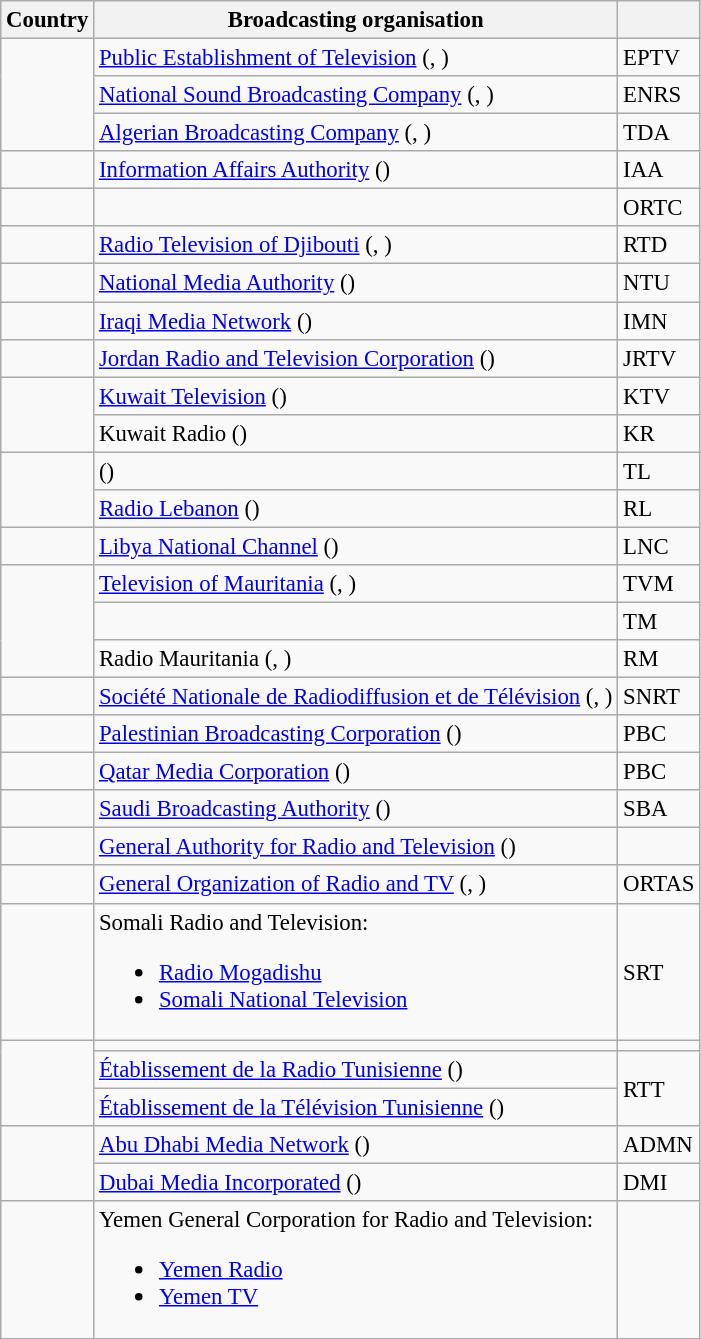<table class="wikitable sortable" style="font-size:95%">
<tr>
<th>Country</th>
<th>Broadcasting organisation</th>
<th></th>
</tr>
<tr>
<td rowspan="3"></td>
<td><a href='#'>Public Establishment of Television</a> (, )</td>
<td>EPTV</td>
</tr>
<tr>
<td><a href='#'>National Sound Broadcasting Company</a> (, )</td>
<td>ENRS</td>
</tr>
<tr>
<td><a href='#'>Algerian Broadcasting Company</a> (, )</td>
<td>TDA</td>
</tr>
<tr>
<td></td>
<td><a href='#'>Information Affairs Authority</a> ()</td>
<td>IAA</td>
</tr>
<tr>
<td></td>
<td></td>
<td>ORTC</td>
</tr>
<tr>
<td></td>
<td><a href='#'>Radio Television of Djibouti</a> (, )</td>
<td>RTD</td>
</tr>
<tr>
<td></td>
<td><a href='#'>National Media Authority</a> ()</td>
<td>NTU</td>
</tr>
<tr>
<td></td>
<td><a href='#'>Iraqi Media Network</a> ()</td>
<td>IMN</td>
</tr>
<tr>
<td></td>
<td><a href='#'>Jordan Radio and Television Corporation</a> ()</td>
<td>JRTV</td>
</tr>
<tr>
<td rowspan="2"></td>
<td><a href='#'>Kuwait Television</a> ()</td>
<td>KTV</td>
</tr>
<tr>
<td>Kuwait Radio ()</td>
<td>KR</td>
</tr>
<tr>
<td rowspan="2"></td>
<td> ()</td>
<td>TL</td>
</tr>
<tr>
<td><a href='#'>Radio Lebanon</a> ()</td>
<td>RL</td>
</tr>
<tr>
<td></td>
<td><a href='#'>Libya National Channel</a> ()</td>
<td>LNC</td>
</tr>
<tr>
<td rowspan="3"></td>
<td><a href='#'>Television of Mauritania</a>  (, )</td>
<td>TVM</td>
</tr>
<tr>
<td></td>
<td>TM</td>
</tr>
<tr>
<td>Radio Mauritania (, )</td>
<td>RM</td>
</tr>
<tr>
<td></td>
<td><a href='#'>Société Nationale de Radiodiffusion et de Télévision</a> (, )</td>
<td>SNRT</td>
</tr>
<tr>
<td></td>
<td><a href='#'>Palestinian Broadcasting Corporation</a> ()</td>
<td>PBC</td>
</tr>
<tr>
<td></td>
<td><a href='#'>Qatar Media Corporation</a> ()</td>
<td>PBC</td>
</tr>
<tr>
<td></td>
<td><a href='#'>Saudi Broadcasting Authority</a> ()</td>
<td>SBA</td>
</tr>
<tr>
<td></td>
<td><a href='#'>General Authority for Radio and Television</a> ()</td>
<td></td>
</tr>
<tr>
<td></td>
<td><a href='#'>General Organization of Radio and TV</a> (, )</td>
<td>ORTAS</td>
</tr>
<tr>
<td></td>
<td>Somali Radio and Television:<br><ul><li><a href='#'>Radio Mogadishu</a></li><li><a href='#'>Somali National Television</a></li></ul></td>
<td>SRT</td>
</tr>
<tr>
<td rowspan="3"></td>
<td></td>
<td></td>
</tr>
<tr>
<td><a href='#'>Établissement de la Radio Tunisienne</a> ()</td>
<td rowspan="2">RTT</td>
</tr>
<tr>
<td><a href='#'>Établissement de la Télévision Tunisienne</a> ()</td>
</tr>
<tr>
<td rowspan="2"></td>
<td><a href='#'>Abu Dhabi Media Network</a> ()</td>
<td>ADMN</td>
</tr>
<tr>
<td><a href='#'>Dubai Media Incorporated</a> ()</td>
<td>DMI</td>
</tr>
<tr>
<td></td>
<td>Yemen General Corporation for Radio and Television:<br><ul><li><a href='#'>Yemen Radio</a></li><li><a href='#'>Yemen TV</a></li></ul></td>
<td></td>
</tr>
</table>
